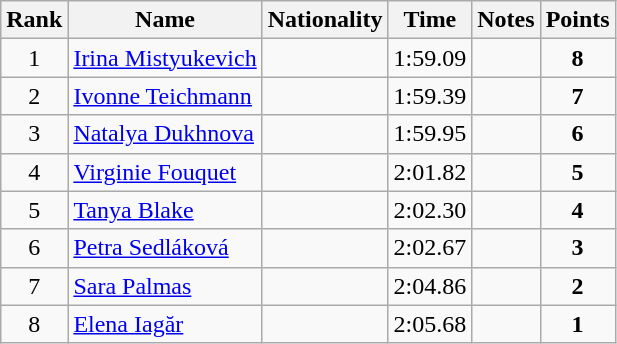<table class="wikitable sortable" style="text-align:center">
<tr>
<th>Rank</th>
<th>Name</th>
<th>Nationality</th>
<th>Time</th>
<th>Notes</th>
<th>Points</th>
</tr>
<tr>
<td>1</td>
<td align=left><a href='#'>Irina Mistyukevich</a></td>
<td align=left></td>
<td>1:59.09</td>
<td></td>
<td><strong>8</strong></td>
</tr>
<tr>
<td>2</td>
<td align=left><a href='#'>Ivonne Teichmann</a></td>
<td align=left></td>
<td>1:59.39</td>
<td></td>
<td><strong>7</strong></td>
</tr>
<tr>
<td>3</td>
<td align=left><a href='#'>Natalya Dukhnova</a></td>
<td align=left></td>
<td>1:59.95</td>
<td></td>
<td><strong>6</strong></td>
</tr>
<tr>
<td>4</td>
<td align=left><a href='#'>Virginie Fouquet</a></td>
<td align=left></td>
<td>2:01.82</td>
<td></td>
<td><strong>5</strong></td>
</tr>
<tr>
<td>5</td>
<td align=left><a href='#'>Tanya Blake</a></td>
<td align=left></td>
<td>2:02.30</td>
<td></td>
<td><strong>4</strong></td>
</tr>
<tr>
<td>6</td>
<td align=left><a href='#'>Petra Sedláková</a></td>
<td align=left></td>
<td>2:02.67</td>
<td></td>
<td><strong>3</strong></td>
</tr>
<tr>
<td>7</td>
<td align=left><a href='#'>Sara Palmas</a></td>
<td align=left></td>
<td>2:04.86</td>
<td></td>
<td><strong>2</strong></td>
</tr>
<tr>
<td>8</td>
<td align=left><a href='#'>Elena Iagăr</a></td>
<td align=left></td>
<td>2:05.68</td>
<td></td>
<td><strong>1</strong></td>
</tr>
</table>
